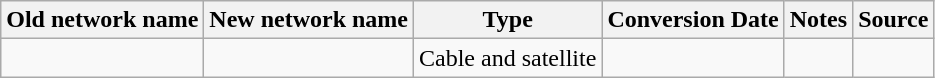<table class="wikitable">
<tr>
<th>Old network name</th>
<th>New network name</th>
<th>Type</th>
<th>Conversion Date</th>
<th>Notes</th>
<th>Source</th>
</tr>
<tr>
<td><a href='#'></a></td>
<td></td>
<td>Cable and satellite</td>
<td></td>
<td></td>
<td></td>
</tr>
</table>
